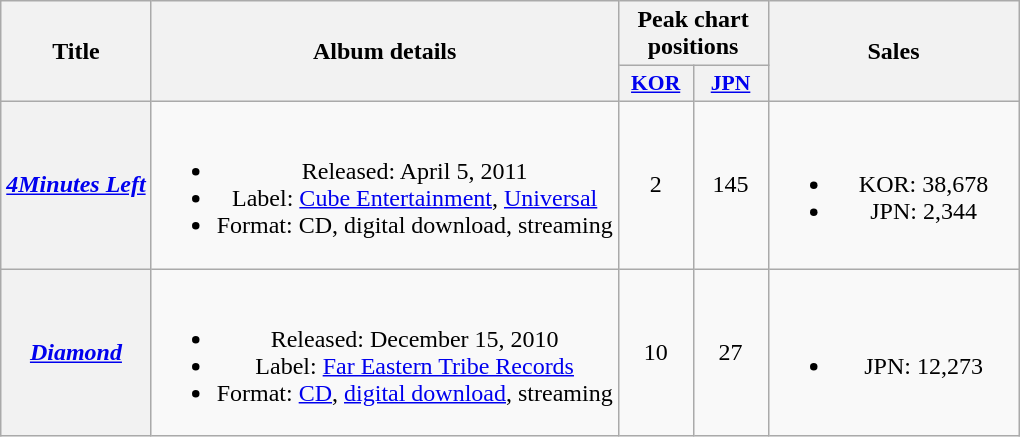<table class="wikitable plainrowheaders" style="text-align:center;">
<tr>
<th scope="col" rowspan="2">Title</th>
<th scope="col" rowspan="2">Album details</th>
<th scope="col" colspan="2">Peak chart positions</th>
<th scope="col" rowspan="2" style="width:10em">Sales</th>
</tr>
<tr>
<th scope="col" style="width:3em;font-size:90%;"><a href='#'>KOR</a><br></th>
<th scope="col" style="width:3em;font-size:90%;"><a href='#'>JPN</a><br></th>
</tr>
<tr>
<th scope="row"><em><a href='#'>4Minutes Left</a></em></th>
<td><br><ul><li>Released: April 5, 2011 </li><li>Label: <a href='#'>Cube Entertainment</a>, <a href='#'>Universal</a></li><li>Format: CD, digital download, streaming</li></ul></td>
<td>2</td>
<td>145</td>
<td><br><ul><li>KOR: 38,678</li><li>JPN: 2,344</li></ul></td>
</tr>
<tr>
<th scope="row"><em><a href='#'>Diamond</a></em></th>
<td><br><ul><li>Released: December 15, 2010 </li><li>Label: <a href='#'>Far Eastern Tribe Records</a></li><li>Format: <a href='#'>CD</a>, <a href='#'>digital download</a>, streaming</li></ul></td>
<td>10</td>
<td>27</td>
<td><br><ul><li>JPN: 12,273</li></ul></td>
</tr>
</table>
